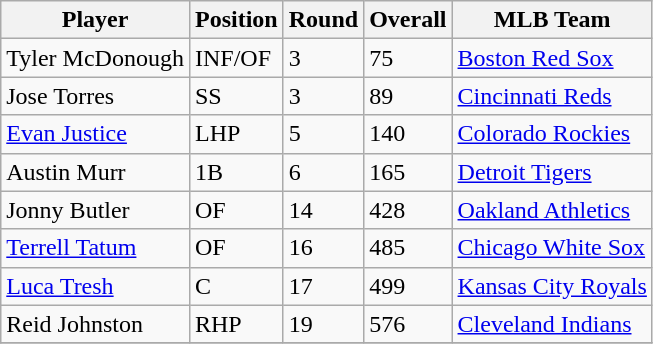<table class="wikitable">
<tr>
<th>Player</th>
<th>Position</th>
<th>Round</th>
<th>Overall</th>
<th>MLB Team</th>
</tr>
<tr>
<td>Tyler McDonough</td>
<td>INF/OF</td>
<td>3</td>
<td>75</td>
<td><a href='#'>Boston Red Sox</a></td>
</tr>
<tr>
<td>Jose Torres</td>
<td>SS</td>
<td>3</td>
<td>89</td>
<td><a href='#'>Cincinnati Reds</a></td>
</tr>
<tr>
<td><a href='#'>Evan Justice</a></td>
<td>LHP</td>
<td>5</td>
<td>140</td>
<td><a href='#'>Colorado Rockies</a></td>
</tr>
<tr>
<td>Austin Murr</td>
<td>1B</td>
<td>6</td>
<td>165</td>
<td><a href='#'>Detroit Tigers</a></td>
</tr>
<tr>
<td>Jonny Butler</td>
<td>OF</td>
<td>14</td>
<td>428</td>
<td><a href='#'>Oakland Athletics</a></td>
</tr>
<tr>
<td><a href='#'>Terrell Tatum</a></td>
<td>OF</td>
<td>16</td>
<td>485</td>
<td><a href='#'>Chicago White Sox</a></td>
</tr>
<tr>
<td><a href='#'>Luca Tresh</a></td>
<td>C</td>
<td>17</td>
<td>499</td>
<td><a href='#'>Kansas City Royals</a></td>
</tr>
<tr>
<td>Reid Johnston</td>
<td>RHP</td>
<td>19</td>
<td>576</td>
<td><a href='#'>Cleveland Indians</a></td>
</tr>
<tr>
</tr>
</table>
